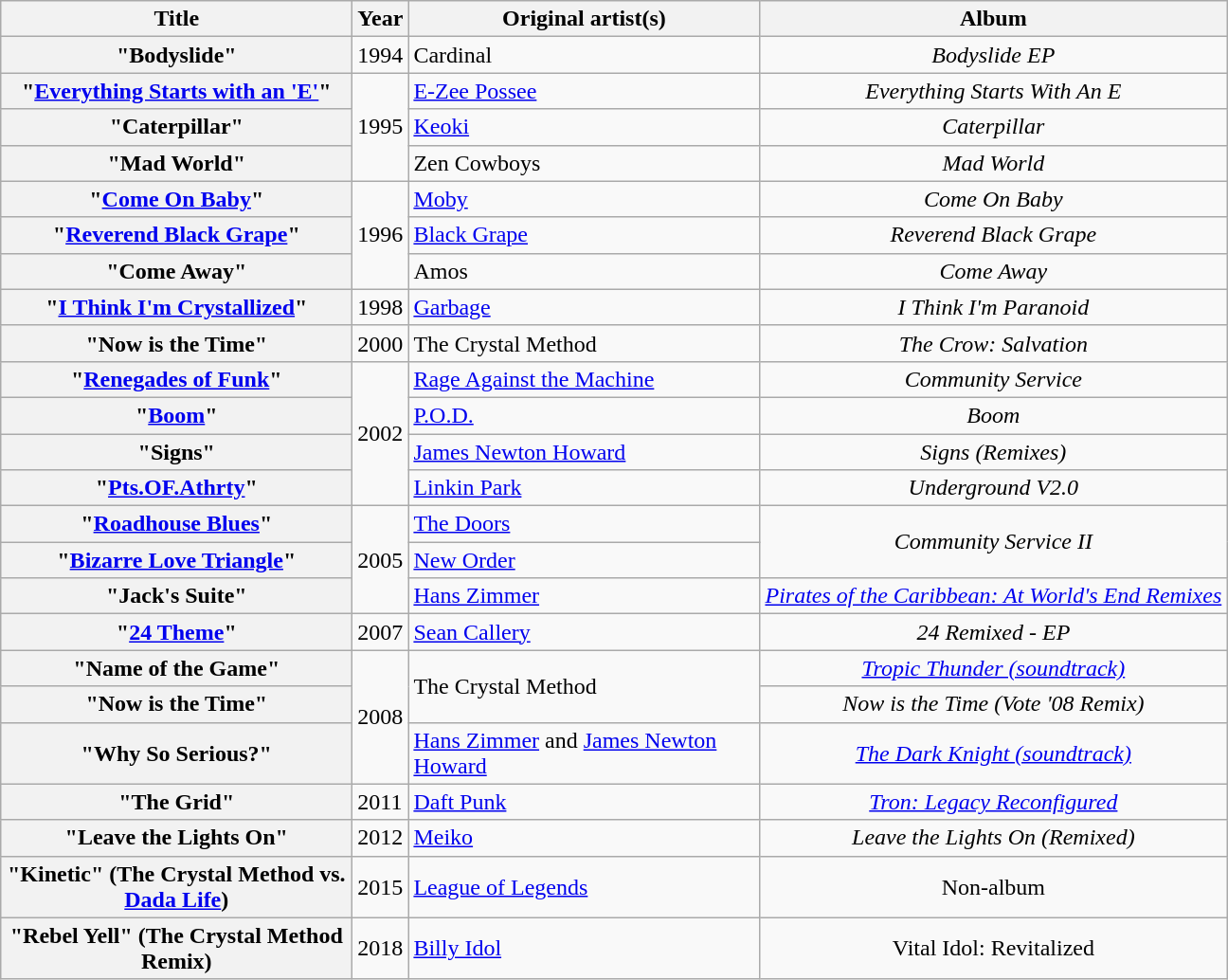<table class="wikitable plainrowheaders">
<tr>
<th style="width:15em;">Title</th>
<th>Year</th>
<th style="width:15em;">Original artist(s)</th>
<th>Album</th>
</tr>
<tr>
<th scope="row">"Bodyslide"</th>
<td>1994</td>
<td>Cardinal</td>
<td style="text-align:center;"><em>Bodyslide EP</em></td>
</tr>
<tr>
<th scope="row">"<a href='#'>Everything Starts with an 'E'</a>"</th>
<td rowspan="3">1995</td>
<td><a href='#'>E-Zee Possee</a></td>
<td style="text-align:center;"><em>Everything Starts With An E</em></td>
</tr>
<tr>
<th scope="row">"Caterpillar"</th>
<td><a href='#'>Keoki</a></td>
<td style="text-align:center;"><em>Caterpillar</em></td>
</tr>
<tr>
<th scope="row">"Mad World"</th>
<td>Zen Cowboys</td>
<td style="text-align:center;"><em>Mad World</em></td>
</tr>
<tr>
<th scope="row">"<a href='#'>Come On Baby</a>"</th>
<td rowspan="3">1996</td>
<td><a href='#'>Moby</a></td>
<td style="text-align:center;"><em>Come On Baby</em></td>
</tr>
<tr>
<th scope="row">"<a href='#'>Reverend Black Grape</a>"</th>
<td><a href='#'>Black Grape</a></td>
<td style="text-align:center;"><em>Reverend Black Grape</em></td>
</tr>
<tr>
<th scope="row">"Come Away"</th>
<td>Amos</td>
<td style="text-align:center;"><em>Come Away</em></td>
</tr>
<tr>
<th scope="row">"<a href='#'>I Think I'm Crystallized</a>"</th>
<td>1998</td>
<td><a href='#'>Garbage</a></td>
<td style="text-align:center;"><em>I Think I'm Paranoid</em></td>
</tr>
<tr>
<th scope="row">"Now is the Time"</th>
<td>2000</td>
<td>The Crystal Method</td>
<td style="text-align:center;"><em>The Crow: Salvation</em></td>
</tr>
<tr>
<th scope="row">"<a href='#'>Renegades of Funk</a>"</th>
<td rowspan="4">2002</td>
<td><a href='#'>Rage Against the Machine</a></td>
<td style="text-align:center;"><em>Community Service</em></td>
</tr>
<tr>
<th scope="row">"<a href='#'>Boom</a>"</th>
<td><a href='#'>P.O.D.</a></td>
<td style="text-align:center;"><em>Boom</em></td>
</tr>
<tr>
<th scope="row">"Signs"</th>
<td><a href='#'>James Newton Howard</a></td>
<td style="text-align:center;"><em>Signs (Remixes)</em></td>
</tr>
<tr>
<th scope="row">"<a href='#'>Pts.OF.Athrty</a>"</th>
<td><a href='#'>Linkin Park</a></td>
<td style="text-align:center;"><em>Underground V2.0</em></td>
</tr>
<tr>
<th scope="row">"<a href='#'>Roadhouse Blues</a>"</th>
<td rowspan="3">2005</td>
<td><a href='#'>The Doors</a></td>
<td rowspan="2" style="text-align:center;"><em>Community Service II</em></td>
</tr>
<tr>
<th scope="row">"<a href='#'>Bizarre Love Triangle</a>"</th>
<td><a href='#'>New Order</a></td>
</tr>
<tr>
<th scope="row">"Jack's Suite"</th>
<td><a href='#'>Hans Zimmer</a></td>
<td style="text-align:center;"><em><a href='#'>Pirates of the Caribbean: At World's End Remixes</a></em></td>
</tr>
<tr>
<th scope="row">"<a href='#'>24 Theme</a>"</th>
<td>2007</td>
<td><a href='#'>Sean Callery</a></td>
<td style="text-align:center;"><em>24 Remixed - EP</em></td>
</tr>
<tr>
<th scope="row">"Name of the Game"</th>
<td rowspan="3">2008</td>
<td rowspan="2">The Crystal Method</td>
<td style="text-align:center;"><em><a href='#'>Tropic Thunder (soundtrack)</a></em></td>
</tr>
<tr>
<th scope="row">"Now is the Time"</th>
<td style="text-align:center;"><em>Now is the Time (Vote '08 Remix)</em></td>
</tr>
<tr>
<th scope="row">"Why So Serious?"</th>
<td><a href='#'>Hans Zimmer</a> and <a href='#'>James Newton Howard</a></td>
<td style="text-align:center;"><em><a href='#'>The Dark Knight (soundtrack)</a></em></td>
</tr>
<tr>
<th scope="row">"The Grid"</th>
<td>2011</td>
<td><a href='#'>Daft Punk</a></td>
<td style="text-align:center;"><em><a href='#'>Tron: Legacy Reconfigured</a></em></td>
</tr>
<tr>
<th scope="row">"Leave the Lights On"</th>
<td>2012</td>
<td><a href='#'>Meiko</a></td>
<td style="text-align:center;"><em>Leave the Lights On (Remixed)</em></td>
</tr>
<tr>
<th scope="row">"Kinetic" (The Crystal Method vs. <a href='#'>Dada Life</a>)</th>
<td>2015</td>
<td><a href='#'>League of Legends</a></td>
<td style="text-align:center;">Non-album</td>
</tr>
<tr>
<th scope="row">"Rebel Yell" (The Crystal Method Remix)</th>
<td>2018</td>
<td><a href='#'>Billy Idol</a></td>
<td style="text-align:center;">Vital Idol: Revitalized</td>
</tr>
</table>
